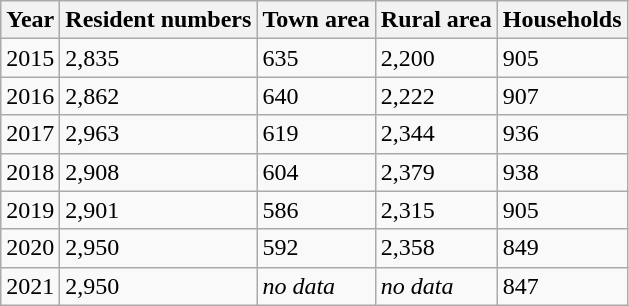<table class="wikitable">
<tr>
<th>Year</th>
<th>Resident numbers</th>
<th>Town area</th>
<th>Rural area</th>
<th>Households</th>
</tr>
<tr>
<td>2015</td>
<td>2,835</td>
<td>635</td>
<td>2,200</td>
<td>905</td>
</tr>
<tr>
<td>2016</td>
<td>2,862</td>
<td>640</td>
<td>2,222</td>
<td>907</td>
</tr>
<tr>
<td>2017</td>
<td>2,963</td>
<td>619</td>
<td>2,344</td>
<td>936</td>
</tr>
<tr>
<td>2018</td>
<td>2,908</td>
<td>604</td>
<td>2,379</td>
<td>938</td>
</tr>
<tr>
<td>2019</td>
<td>2,901</td>
<td>586</td>
<td>2,315</td>
<td>905</td>
</tr>
<tr>
<td>2020</td>
<td>2,950</td>
<td>592</td>
<td>2,358</td>
<td>849</td>
</tr>
<tr>
<td>2021</td>
<td>2,950</td>
<td><em>no data</em></td>
<td><em>no data</em></td>
<td>847</td>
</tr>
</table>
